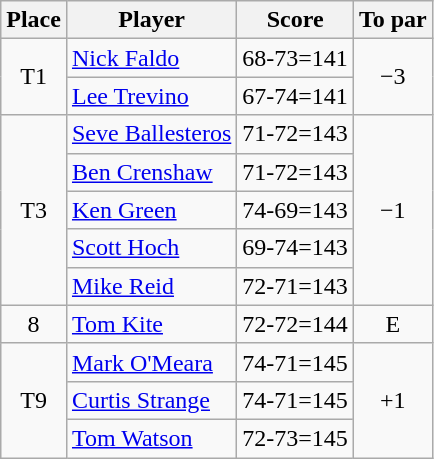<table class="wikitable">
<tr>
<th>Place</th>
<th>Player</th>
<th>Score</th>
<th>To par</th>
</tr>
<tr>
<td align=center rowspan=2>T1</td>
<td> <a href='#'>Nick Faldo</a></td>
<td>68-73=141</td>
<td align=center rowspan=2>−3</td>
</tr>
<tr>
<td> <a href='#'>Lee Trevino</a></td>
<td>67-74=141</td>
</tr>
<tr>
<td align=center rowspan=5>T3</td>
<td> <a href='#'>Seve Ballesteros</a></td>
<td>71-72=143</td>
<td align=center rowspan=5>−1</td>
</tr>
<tr>
<td> <a href='#'>Ben Crenshaw</a></td>
<td>71-72=143</td>
</tr>
<tr>
<td> <a href='#'>Ken Green</a></td>
<td>74-69=143</td>
</tr>
<tr>
<td> <a href='#'>Scott Hoch</a></td>
<td>69-74=143</td>
</tr>
<tr>
<td> <a href='#'>Mike Reid</a></td>
<td>72-71=143</td>
</tr>
<tr>
<td align=center>8</td>
<td> <a href='#'>Tom Kite</a></td>
<td>72-72=144</td>
<td align=center>E</td>
</tr>
<tr>
<td align=center rowspan=3>T9</td>
<td> <a href='#'>Mark O'Meara</a></td>
<td>74-71=145</td>
<td align=center rowspan=3>+1</td>
</tr>
<tr>
<td> <a href='#'>Curtis Strange</a></td>
<td>74-71=145</td>
</tr>
<tr>
<td> <a href='#'>Tom Watson</a></td>
<td>72-73=145</td>
</tr>
</table>
